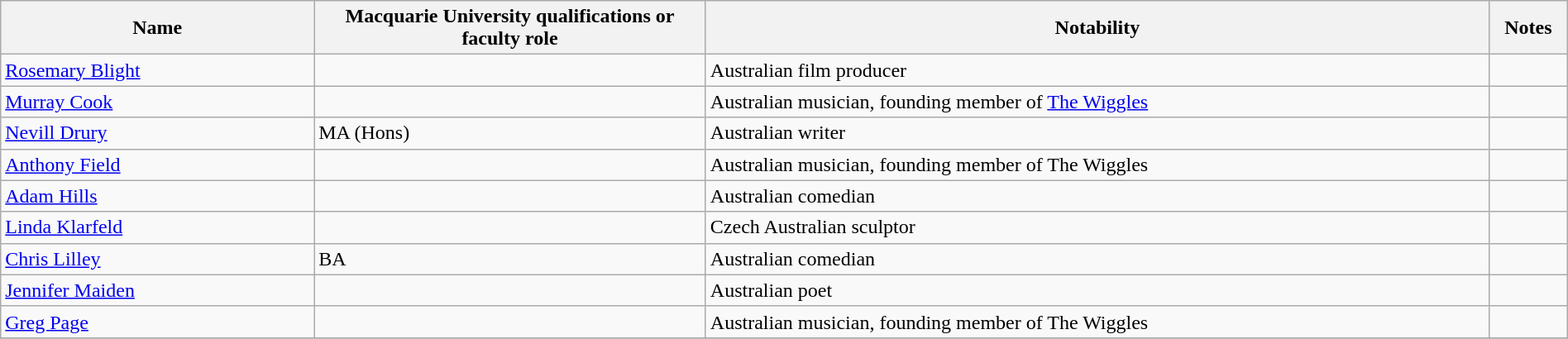<table class="wikitable sortable" style="width:100%">
<tr>
<th style="width:*;">Name</th>
<th style="width:25%;">Macquarie University qualifications or faculty role</th>
<th style="width:50%;">Notability</th>
<th style="width:5%;" class="unsortable">Notes</th>
</tr>
<tr>
<td><a href='#'>Rosemary Blight</a></td>
<td></td>
<td>Australian film producer</td>
<td></td>
</tr>
<tr>
<td><a href='#'>Murray Cook</a></td>
<td></td>
<td>Australian musician, founding member of <a href='#'>The Wiggles</a></td>
<td></td>
</tr>
<tr>
<td><a href='#'>Nevill Drury</a></td>
<td>MA (Hons)</td>
<td>Australian writer</td>
<td></td>
</tr>
<tr>
<td><a href='#'>Anthony Field</a></td>
<td></td>
<td>Australian musician, founding member of The Wiggles</td>
<td></td>
</tr>
<tr>
<td><a href='#'>Adam Hills</a></td>
<td></td>
<td>Australian comedian</td>
<td></td>
</tr>
<tr>
<td><a href='#'>Linda Klarfeld</a></td>
<td></td>
<td>Czech Australian sculptor</td>
<td></td>
</tr>
<tr>
<td><a href='#'>Chris Lilley</a></td>
<td>BA</td>
<td>Australian comedian</td>
<td></td>
</tr>
<tr>
<td><a href='#'>Jennifer Maiden</a></td>
<td></td>
<td>Australian poet</td>
<td></td>
</tr>
<tr>
<td><a href='#'>Greg Page</a></td>
<td></td>
<td>Australian musician, founding member of The Wiggles</td>
<td></td>
</tr>
<tr>
</tr>
</table>
